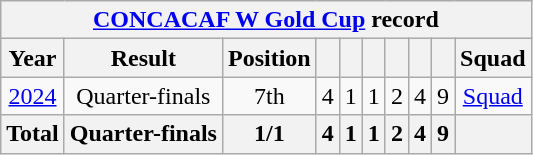<table class="wikitable"  style="text-align:center;">
<tr>
<th colspan=10><a href='#'>CONCACAF W Gold Cup</a> record</th>
</tr>
<tr>
<th>Year</th>
<th>Result</th>
<th>Position</th>
<th></th>
<th></th>
<th></th>
<th></th>
<th></th>
<th></th>
<th>Squad</th>
</tr>
<tr>
<td> <a href='#'>2024</a></td>
<td>Quarter-finals</td>
<td>7th</td>
<td>4</td>
<td>1</td>
<td>1</td>
<td>2</td>
<td>4</td>
<td>9</td>
<td><a href='#'>Squad</a></td>
</tr>
<tr>
<th>Total</th>
<th>Quarter-finals</th>
<th>1/1</th>
<th>4</th>
<th>1</th>
<th>1</th>
<th>2</th>
<th>4</th>
<th>9</th>
<th></th>
</tr>
</table>
